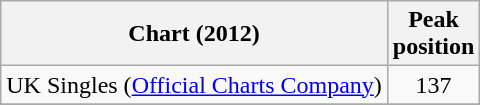<table class="wikitable sortable">
<tr>
<th>Chart (2012)</th>
<th>Peak<br>position</th>
</tr>
<tr>
<td>UK Singles (<a href='#'>Official Charts Company</a>)</td>
<td style="text-align:center;">137</td>
</tr>
<tr>
</tr>
<tr>
</tr>
</table>
